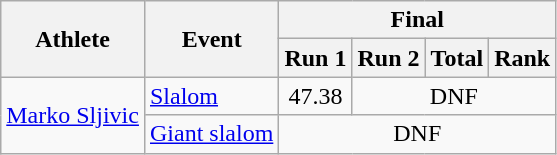<table class="wikitable">
<tr>
<th rowspan="2">Athlete</th>
<th rowspan="2">Event</th>
<th colspan="4">Final</th>
</tr>
<tr>
<th>Run 1</th>
<th>Run 2</th>
<th>Total</th>
<th>Rank</th>
</tr>
<tr>
<td rowspan=2><a href='#'>Marko Sljivic</a></td>
<td><a href='#'>Slalom</a></td>
<td align="center">47.38</td>
<td align="center" colspan=3>DNF</td>
</tr>
<tr>
<td><a href='#'>Giant slalom</a></td>
<td align="center" colspan=4>DNF</td>
</tr>
</table>
